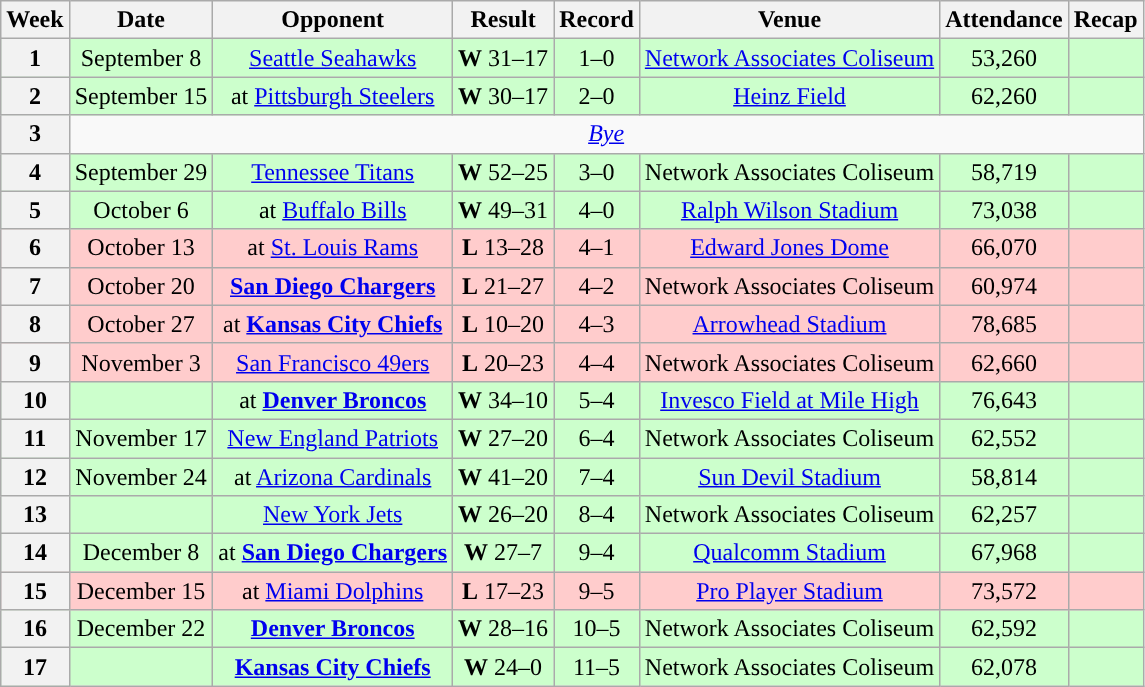<table class="wikitable" style="text-align:center">
<tr>
<th>Week</th>
<th>Date</th>
<th>Opponent</th>
<th>Result</th>
<th>Record</th>
<th>Venue</th>
<th>Attendance</th>
<th>Recap</th>
</tr>
<tr style="background:#cfc">
<th>1</th>
<td>September 8</td>
<td><a href='#'>Seattle Seahawks</a></td>
<td><strong>W</strong> 31–17</td>
<td>1–0</td>
<td><a href='#'>Network Associates Coliseum</a></td>
<td>53,260</td>
<td></td>
</tr>
<tr style="background:#cfc">
<th>2</th>
<td>September 15</td>
<td>at <a href='#'>Pittsburgh Steelers</a></td>
<td><strong>W</strong> 30–17</td>
<td>2–0</td>
<td><a href='#'>Heinz Field</a></td>
<td>62,260</td>
<td></td>
</tr>
<tr>
<th>3</th>
<td colspan="7"><em><a href='#'>Bye</a></em></td>
</tr>
<tr style="background:#cfc">
<th>4</th>
<td>September 29</td>
<td><a href='#'>Tennessee Titans</a></td>
<td><strong>W</strong> 52–25</td>
<td>3–0</td>
<td>Network Associates Coliseum</td>
<td>58,719</td>
<td></td>
</tr>
<tr style="background:#cfc">
<th>5</th>
<td>October 6</td>
<td>at <a href='#'>Buffalo Bills</a></td>
<td><strong>W</strong> 49–31</td>
<td>4–0</td>
<td><a href='#'>Ralph Wilson Stadium</a></td>
<td>73,038</td>
<td></td>
</tr>
<tr style="background:#fcc">
<th>6</th>
<td>October 13</td>
<td>at <a href='#'>St. Louis Rams</a></td>
<td><strong>L</strong> 13–28</td>
<td>4–1</td>
<td><a href='#'>Edward Jones Dome</a></td>
<td>66,070</td>
<td></td>
</tr>
<tr style="background:#fcc">
<th>7</th>
<td>October 20</td>
<td><strong><a href='#'>San Diego Chargers</a></strong></td>
<td><strong>L</strong> 21–27 </td>
<td>4–2</td>
<td>Network Associates Coliseum</td>
<td>60,974</td>
<td></td>
</tr>
<tr style="background:#fcc">
<th>8</th>
<td>October 27</td>
<td>at <strong><a href='#'>Kansas City Chiefs</a></strong></td>
<td><strong>L</strong> 10–20</td>
<td>4–3</td>
<td><a href='#'>Arrowhead Stadium</a></td>
<td>78,685</td>
<td></td>
</tr>
<tr style="background:#fcc">
<th>9</th>
<td>November 3</td>
<td><a href='#'>San Francisco 49ers</a></td>
<td><strong>L</strong> 20–23 </td>
<td>4–4</td>
<td>Network Associates Coliseum</td>
<td>62,660</td>
<td></td>
</tr>
<tr style="background:#cfc">
<th>10</th>
<td></td>
<td>at <strong><a href='#'>Denver Broncos</a></strong></td>
<td><strong>W</strong> 34–10</td>
<td>5–4</td>
<td><a href='#'>Invesco Field at Mile High</a></td>
<td>76,643</td>
<td></td>
</tr>
<tr style="background:#cfc">
<th>11</th>
<td>November 17</td>
<td><a href='#'>New England Patriots</a></td>
<td><strong>W</strong> 27–20</td>
<td>6–4</td>
<td>Network Associates Coliseum</td>
<td>62,552</td>
<td></td>
</tr>
<tr style="background:#cfc">
<th>12</th>
<td>November 24</td>
<td>at <a href='#'>Arizona Cardinals</a></td>
<td><strong>W</strong> 41–20</td>
<td>7–4</td>
<td><a href='#'>Sun Devil Stadium</a></td>
<td>58,814</td>
<td></td>
</tr>
<tr style="background:#cfc">
<th>13</th>
<td></td>
<td><a href='#'>New York Jets</a></td>
<td><strong>W</strong> 26–20</td>
<td>8–4</td>
<td>Network Associates Coliseum</td>
<td>62,257</td>
<td></td>
</tr>
<tr style="background:#cfc">
<th>14</th>
<td>December 8</td>
<td>at <strong><a href='#'>San Diego Chargers</a></strong></td>
<td><strong>W</strong> 27–7</td>
<td>9–4</td>
<td><a href='#'>Qualcomm Stadium</a></td>
<td>67,968</td>
<td></td>
</tr>
<tr style="background:#fcc">
<th>15</th>
<td>December 15</td>
<td>at <a href='#'>Miami Dolphins</a></td>
<td><strong>L</strong> 17–23</td>
<td>9–5</td>
<td><a href='#'>Pro Player Stadium</a></td>
<td>73,572</td>
<td></td>
</tr>
<tr style="background:#cfc">
<th>16</th>
<td>December 22</td>
<td><strong><a href='#'>Denver Broncos</a></strong></td>
<td><strong>W</strong> 28–16</td>
<td>10–5</td>
<td>Network Associates Coliseum</td>
<td>62,592</td>
<td></td>
</tr>
<tr style="background:#cfc">
<th>17</th>
<td></td>
<td><strong><a href='#'>Kansas City Chiefs</a></strong></td>
<td><strong>W</strong> 24–0</td>
<td>11–5</td>
<td>Network Associates Coliseum</td>
<td>62,078</td>
<td></td>
</tr>
</table>
